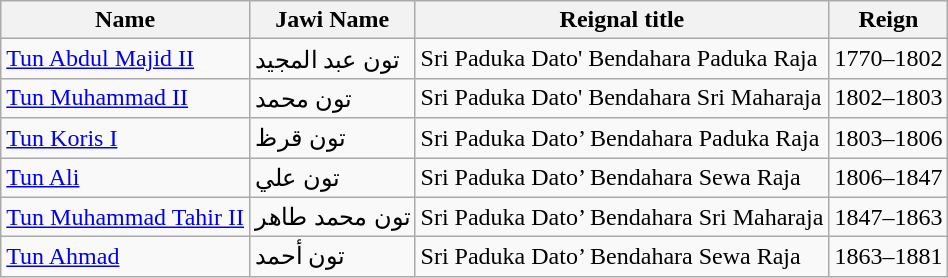<table class="wikitable">
<tr>
<th>Name</th>
<th>Jawi Name</th>
<th>Reignal title</th>
<th>Reign</th>
</tr>
<tr>
<td><a href='#'>Tun Abdul Majid II</a></td>
<td>تون عبد المجيد</td>
<td>Sri Paduka Dato' Bendahara Paduka Raja</td>
<td>1770–1802</td>
</tr>
<tr>
<td><a href='#'>Tun Muhammad II</a></td>
<td>تون محمد</td>
<td>Sri Paduka Dato' Bendahara Sri Maharaja</td>
<td>1802–1803</td>
</tr>
<tr>
<td><a href='#'>Tun Koris I</a></td>
<td>تون قرظ</td>
<td>Sri Paduka Dato’ Bendahara Paduka Raja</td>
<td>1803–1806</td>
</tr>
<tr>
<td><a href='#'>Tun Ali</a></td>
<td>تون علي</td>
<td>Sri Paduka Dato’ Bendahara Sewa Raja</td>
<td>1806–1847</td>
</tr>
<tr>
<td><a href='#'>Tun Muhammad Tahir II</a></td>
<td>تون محمد طاهر</td>
<td>Sri Paduka Dato’ Bendahara Sri Maharaja</td>
<td>1847–1863</td>
</tr>
<tr>
<td><a href='#'>Tun Ahmad</a></td>
<td>تون أحمد</td>
<td>Sri Paduka Dato’ Bendahara Sewa Raja</td>
<td>1863–1881</td>
</tr>
</table>
